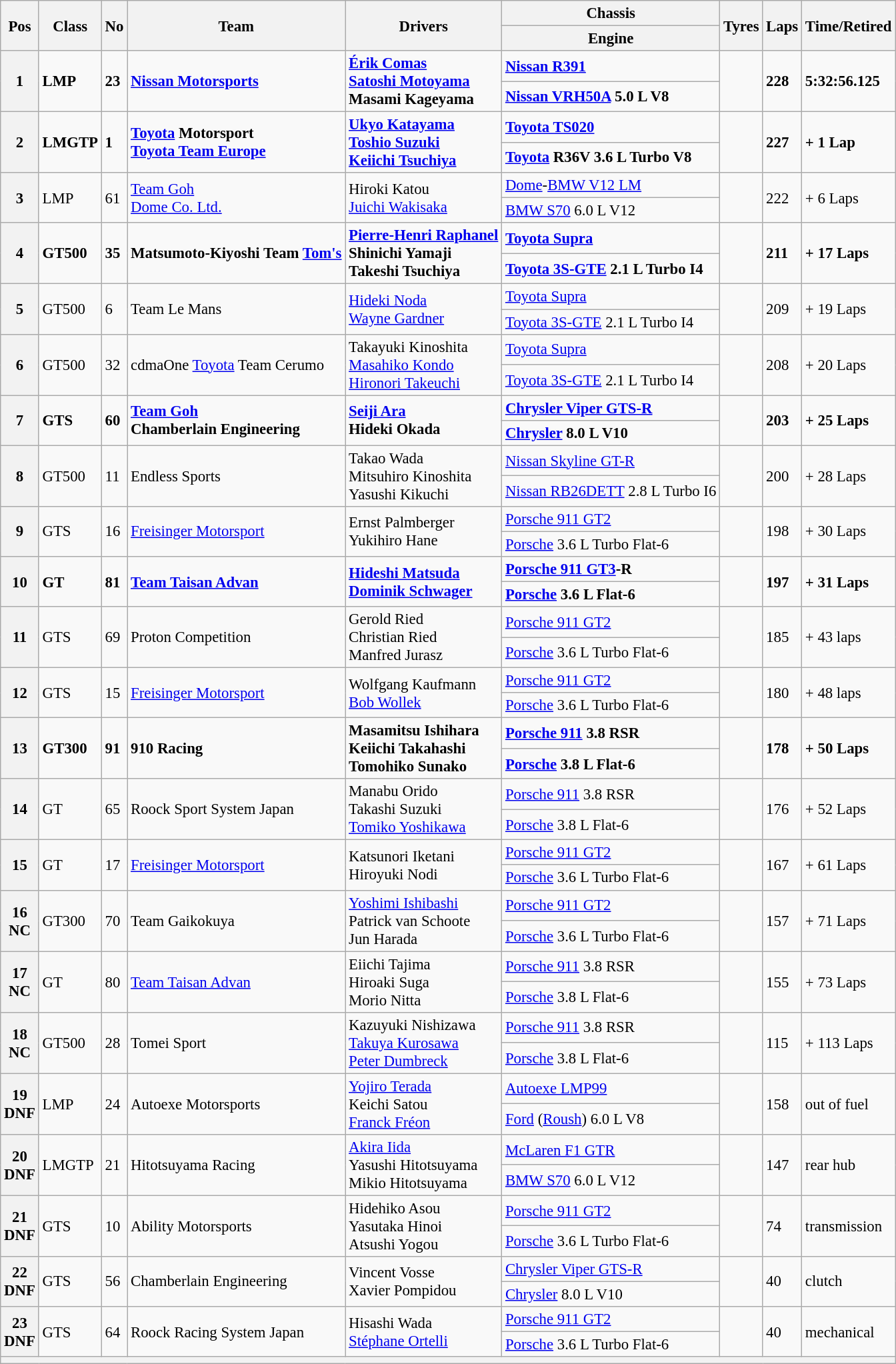<table class="wikitable" style="font-size: 95%;">
<tr>
<th rowspan=2>Pos</th>
<th rowspan=2>Class</th>
<th rowspan=2>No</th>
<th rowspan=2>Team</th>
<th rowspan=2>Drivers</th>
<th>Chassis</th>
<th rowspan=2>Tyres</th>
<th rowspan=2>Laps</th>
<th rowspan="2">Time/Retired</th>
</tr>
<tr>
<th>Engine</th>
</tr>
<tr style="font-weight:bold">
<th rowspan=2>1</th>
<td rowspan=2>LMP</td>
<td rowspan=2>23</td>
<td rowspan=2> <a href='#'>Nissan Motorsports</a></td>
<td rowspan=2> <a href='#'>Érik Comas</a><br> <a href='#'>Satoshi Motoyama</a><br> Masami Kageyama</td>
<td><a href='#'>Nissan R391</a></td>
<td rowspan=2></td>
<td rowspan=2>228</td>
<td rowspan="2">5:32:56.125</td>
</tr>
<tr style="font-weight:bold">
<td><a href='#'>Nissan VRH50A</a> 5.0 L V8</td>
</tr>
<tr style="font-weight:bold">
<th rowspan=2>2</th>
<td rowspan=2>LMGTP</td>
<td rowspan=2>1</td>
<td rowspan=2> <a href='#'>Toyota</a> Motorsport<br> <a href='#'>Toyota Team Europe</a></td>
<td rowspan=2> <a href='#'>Ukyo Katayama</a><br> <a href='#'>Toshio Suzuki</a><br> <a href='#'>Keiichi Tsuchiya</a></td>
<td><a href='#'>Toyota TS020</a></td>
<td rowspan=2></td>
<td rowspan=2>227</td>
<td rowspan="2">+ 1 Lap</td>
</tr>
<tr style="font-weight:bold">
<td><a href='#'>Toyota</a> R36V 3.6 L Turbo V8</td>
</tr>
<tr>
<th rowspan=2>3</th>
<td rowspan=2>LMP</td>
<td rowspan=2>61</td>
<td rowspan=2> <a href='#'>Team Goh</a><br> <a href='#'>Dome Co. Ltd.</a></td>
<td rowspan=2> Hiroki Katou<br> <a href='#'>Juichi Wakisaka</a></td>
<td><a href='#'>Dome</a>-<a href='#'>BMW V12 LM</a></td>
<td rowspan=2></td>
<td rowspan=2>222</td>
<td rowspan="2">+ 6 Laps</td>
</tr>
<tr>
<td><a href='#'>BMW S70</a> 6.0 L V12</td>
</tr>
<tr style="font-weight:bold">
<th rowspan=2>4</th>
<td rowspan=2>GT500</td>
<td rowspan=2>35</td>
<td rowspan=2> Matsumoto-Kiyoshi Team <a href='#'>Tom's</a></td>
<td rowspan=2> <a href='#'>Pierre-Henri Raphanel</a><br> Shinichi Yamaji<br> Takeshi Tsuchiya</td>
<td><a href='#'>Toyota Supra</a></td>
<td rowspan=2></td>
<td rowspan=2>211</td>
<td rowspan="2">+ 17 Laps</td>
</tr>
<tr style="font-weight:bold">
<td><a href='#'>Toyota 3S-GTE</a> 2.1 L Turbo I4</td>
</tr>
<tr>
<th rowspan=2>5</th>
<td rowspan=2>GT500</td>
<td rowspan=2>6</td>
<td rowspan=2> Team Le Mans</td>
<td rowspan=2> <a href='#'>Hideki Noda</a><br> <a href='#'>Wayne Gardner</a></td>
<td><a href='#'>Toyota Supra</a></td>
<td rowspan=2></td>
<td rowspan=2>209</td>
<td rowspan="2">+ 19 Laps</td>
</tr>
<tr>
<td><a href='#'>Toyota 3S-GTE</a> 2.1 L Turbo I4</td>
</tr>
<tr>
<th rowspan=2>6</th>
<td rowspan=2>GT500</td>
<td rowspan=2>32</td>
<td rowspan=2> cdmaOne <a href='#'>Toyota</a> Team Cerumo</td>
<td rowspan=2> Takayuki Kinoshita<br> <a href='#'>Masahiko Kondo</a><br> <a href='#'>Hironori Takeuchi</a></td>
<td><a href='#'>Toyota Supra</a></td>
<td rowspan=2></td>
<td rowspan=2>208</td>
<td rowspan="2">+ 20 Laps</td>
</tr>
<tr>
<td><a href='#'>Toyota 3S-GTE</a> 2.1 L Turbo I4</td>
</tr>
<tr style="font-weight:bold">
<th rowspan=2>7</th>
<td rowspan=2>GTS</td>
<td rowspan=2>60</td>
<td rowspan=2> <a href='#'>Team Goh</a><br> Chamberlain Engineering</td>
<td rowspan=2> <a href='#'>Seiji Ara</a><br> Hideki Okada</td>
<td><a href='#'>Chrysler Viper GTS-R</a></td>
<td rowspan=2></td>
<td rowspan=2>203</td>
<td rowspan="2">+ 25 Laps</td>
</tr>
<tr style="font-weight:bold">
<td><a href='#'>Chrysler</a> 8.0 L V10</td>
</tr>
<tr>
<th rowspan=2>8</th>
<td rowspan=2>GT500</td>
<td rowspan=2>11</td>
<td rowspan=2> Endless Sports</td>
<td rowspan=2> Takao Wada<br> Mitsuhiro Kinoshita<br> Yasushi Kikuchi</td>
<td><a href='#'>Nissan Skyline GT-R</a></td>
<td rowspan=2></td>
<td rowspan=2>200</td>
<td rowspan="2">+ 28 Laps</td>
</tr>
<tr>
<td><a href='#'>Nissan RB26DETT</a> 2.8 L Turbo I6</td>
</tr>
<tr>
<th rowspan=2>9</th>
<td rowspan=2>GTS</td>
<td rowspan=2>16</td>
<td rowspan=2> <a href='#'>Freisinger Motorsport</a></td>
<td rowspan=2> Ernst Palmberger<br> Yukihiro Hane</td>
<td><a href='#'>Porsche 911 GT2</a></td>
<td rowspan=2></td>
<td rowspan=2>198</td>
<td rowspan="2">+ 30 Laps</td>
</tr>
<tr>
<td><a href='#'>Porsche</a> 3.6 L Turbo Flat-6</td>
</tr>
<tr style="font-weight:bold">
<th rowspan=2>10</th>
<td rowspan=2>GT</td>
<td rowspan=2>81</td>
<td rowspan=2> <a href='#'>Team Taisan Advan</a></td>
<td rowspan=2> <a href='#'>Hideshi Matsuda</a><br> <a href='#'>Dominik Schwager</a></td>
<td><a href='#'>Porsche 911 GT3</a>-R</td>
<td rowspan=2></td>
<td rowspan=2>197</td>
<td rowspan="2">+ 31 Laps</td>
</tr>
<tr style="font-weight:bold">
<td><a href='#'>Porsche</a> 3.6 L Flat-6</td>
</tr>
<tr>
<th rowspan=2>11</th>
<td rowspan=2>GTS</td>
<td rowspan=2>69</td>
<td rowspan=2> Proton Competition</td>
<td rowspan=2> Gerold Ried<br> Christian Ried<br> Manfred Jurasz</td>
<td><a href='#'>Porsche 911 GT2</a></td>
<td rowspan=2></td>
<td rowspan=2>185</td>
<td rowspan="2">+ 43 laps</td>
</tr>
<tr>
<td><a href='#'>Porsche</a> 3.6 L Turbo Flat-6</td>
</tr>
<tr>
<th rowspan=2>12</th>
<td rowspan=2>GTS</td>
<td rowspan=2>15</td>
<td rowspan=2> <a href='#'>Freisinger Motorsport</a></td>
<td rowspan=2> Wolfgang Kaufmann<br> <a href='#'>Bob Wollek</a></td>
<td><a href='#'>Porsche 911 GT2</a></td>
<td rowspan=2></td>
<td rowspan=2>180</td>
<td rowspan="2">+ 48 laps</td>
</tr>
<tr>
<td><a href='#'>Porsche</a> 3.6 L Turbo Flat-6</td>
</tr>
<tr style="font-weight:bold">
<th rowspan=2>13</th>
<td rowspan=2>GT300</td>
<td rowspan=2>91</td>
<td rowspan=2> 910 Racing</td>
<td rowspan=2> Masamitsu Ishihara<br> Keiichi Takahashi<br> Tomohiko Sunako</td>
<td><a href='#'>Porsche 911</a> 3.8 RSR</td>
<td rowspan=2></td>
<td rowspan=2>178</td>
<td rowspan="2">+ 50 Laps</td>
</tr>
<tr style="font-weight:bold">
<td><a href='#'>Porsche</a> 3.8 L Flat-6</td>
</tr>
<tr>
<th rowspan=2>14</th>
<td rowspan=2>GT</td>
<td rowspan=2>65</td>
<td rowspan=2> Roock Sport System Japan</td>
<td rowspan=2> Manabu Orido<br> Takashi Suzuki<br> <a href='#'>Tomiko Yoshikawa</a></td>
<td><a href='#'>Porsche 911</a> 3.8 RSR</td>
<td rowspan=2></td>
<td rowspan=2>176</td>
<td rowspan="2">+ 52 Laps</td>
</tr>
<tr>
<td><a href='#'>Porsche</a> 3.8 L Flat-6</td>
</tr>
<tr>
<th rowspan=2>15</th>
<td rowspan=2>GT</td>
<td rowspan=2>17</td>
<td rowspan=2> <a href='#'>Freisinger Motorsport</a></td>
<td rowspan=2> Katsunori Iketani<br> Hiroyuki Nodi</td>
<td><a href='#'>Porsche 911 GT2</a></td>
<td rowspan=2></td>
<td rowspan=2>167</td>
<td rowspan="2">+ 61 Laps</td>
</tr>
<tr>
<td><a href='#'>Porsche</a> 3.6 L Turbo Flat-6</td>
</tr>
<tr>
<th rowspan=2>16<br>NC</th>
<td rowspan=2>GT300</td>
<td rowspan=2>70</td>
<td rowspan=2> Team Gaikokuya</td>
<td rowspan=2> <a href='#'>Yoshimi Ishibashi</a><br> Patrick van Schoote<br> Jun Harada</td>
<td><a href='#'>Porsche 911 GT2</a></td>
<td rowspan=2></td>
<td rowspan=2>157</td>
<td rowspan="2">+ 71 Laps</td>
</tr>
<tr>
<td><a href='#'>Porsche</a> 3.6 L Turbo Flat-6</td>
</tr>
<tr>
<th rowspan=2>17<br>NC</th>
<td rowspan=2>GT</td>
<td rowspan=2>80</td>
<td rowspan=2> <a href='#'>Team Taisan Advan</a></td>
<td rowspan=2> Eiichi Tajima<br> Hiroaki Suga<br> Morio Nitta</td>
<td><a href='#'>Porsche 911</a> 3.8 RSR</td>
<td rowspan=2></td>
<td rowspan=2>155</td>
<td rowspan="2">+ 73 Laps</td>
</tr>
<tr>
<td><a href='#'>Porsche</a> 3.8 L Flat-6</td>
</tr>
<tr>
<th rowspan=2>18<br>NC</th>
<td rowspan=2>GT500</td>
<td rowspan=2>28</td>
<td rowspan=2> Tomei Sport</td>
<td rowspan=2> Kazuyuki Nishizawa<br> <a href='#'>Takuya Kurosawa</a><br> <a href='#'>Peter Dumbreck</a></td>
<td><a href='#'>Porsche 911</a> 3.8 RSR</td>
<td rowspan=2></td>
<td rowspan=2>115</td>
<td rowspan="2">+ 113 Laps</td>
</tr>
<tr>
<td><a href='#'>Porsche</a> 3.8 L Flat-6</td>
</tr>
<tr>
<th rowspan=2>19<br>DNF</th>
<td rowspan=2>LMP</td>
<td rowspan=2>24</td>
<td rowspan=2> Autoexe Motorsports</td>
<td rowspan=2> <a href='#'>Yojiro Terada</a><br> Keichi Satou<br> <a href='#'>Franck Fréon</a></td>
<td><a href='#'>Autoexe LMP99</a></td>
<td rowspan=2></td>
<td rowspan=2>158</td>
<td rowspan="2">out of fuel</td>
</tr>
<tr>
<td><a href='#'>Ford</a> (<a href='#'>Roush</a>) 6.0 L V8</td>
</tr>
<tr>
<th rowspan=2>20<br>DNF</th>
<td rowspan=2>LMGTP</td>
<td rowspan=2>21</td>
<td rowspan=2> Hitotsuyama Racing</td>
<td rowspan=2> <a href='#'>Akira Iida</a><br> Yasushi Hitotsuyama<br> Mikio Hitotsuyama</td>
<td><a href='#'>McLaren F1 GTR</a></td>
<td rowspan=2></td>
<td rowspan=2>147</td>
<td rowspan="2">rear hub</td>
</tr>
<tr>
<td><a href='#'>BMW S70</a> 6.0 L V12</td>
</tr>
<tr>
<th rowspan=2>21<br>DNF</th>
<td rowspan=2>GTS</td>
<td rowspan=2>10</td>
<td rowspan=2> Ability Motorsports</td>
<td rowspan=2> Hidehiko Asou<br> Yasutaka Hinoi<br> Atsushi Yogou</td>
<td><a href='#'>Porsche 911 GT2</a></td>
<td rowspan=2></td>
<td rowspan=2>74</td>
<td rowspan="2">transmission</td>
</tr>
<tr>
<td><a href='#'>Porsche</a> 3.6 L Turbo Flat-6</td>
</tr>
<tr>
<th rowspan=2>22<br>DNF</th>
<td rowspan=2>GTS</td>
<td rowspan=2>56</td>
<td rowspan=2> Chamberlain Engineering</td>
<td rowspan=2> Vincent Vosse<br> Xavier Pompidou</td>
<td><a href='#'>Chrysler Viper GTS-R</a></td>
<td rowspan=2></td>
<td rowspan=2>40</td>
<td rowspan="2">clutch</td>
</tr>
<tr>
<td><a href='#'>Chrysler</a> 8.0 L V10</td>
</tr>
<tr>
<th rowspan=2>23<br>DNF</th>
<td rowspan=2>GTS</td>
<td rowspan=2>64</td>
<td rowspan=2> Roock Racing System Japan</td>
<td rowspan=2> Hisashi Wada<br> <a href='#'>Stéphane Ortelli</a></td>
<td><a href='#'>Porsche 911 GT2</a></td>
<td rowspan=2></td>
<td rowspan=2>40</td>
<td rowspan="2">mechanical</td>
</tr>
<tr>
<td><a href='#'>Porsche</a> 3.6 L Turbo Flat-6</td>
</tr>
<tr>
<th colspan="9"></th>
</tr>
</table>
